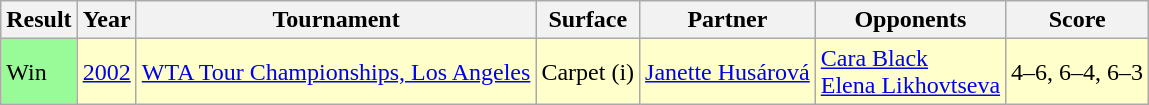<table class="sortable wikitable">
<tr>
<th>Result</th>
<th>Year</th>
<th>Tournament</th>
<th>Surface</th>
<th>Partner</th>
<th>Opponents</th>
<th class="unsortable">Score</th>
</tr>
<tr bgcolor="ffffcc">
<td style="background:#98fb98;">Win</td>
<td><a href='#'>2002</a></td>
<td><a href='#'>WTA Tour Championships, Los Angeles</a></td>
<td>Carpet (i)</td>
<td> <a href='#'>Janette Husárová</a></td>
<td> <a href='#'>Cara Black</a><br> <a href='#'>Elena Likhovtseva</a></td>
<td>4–6, 6–4, 6–3</td>
</tr>
</table>
